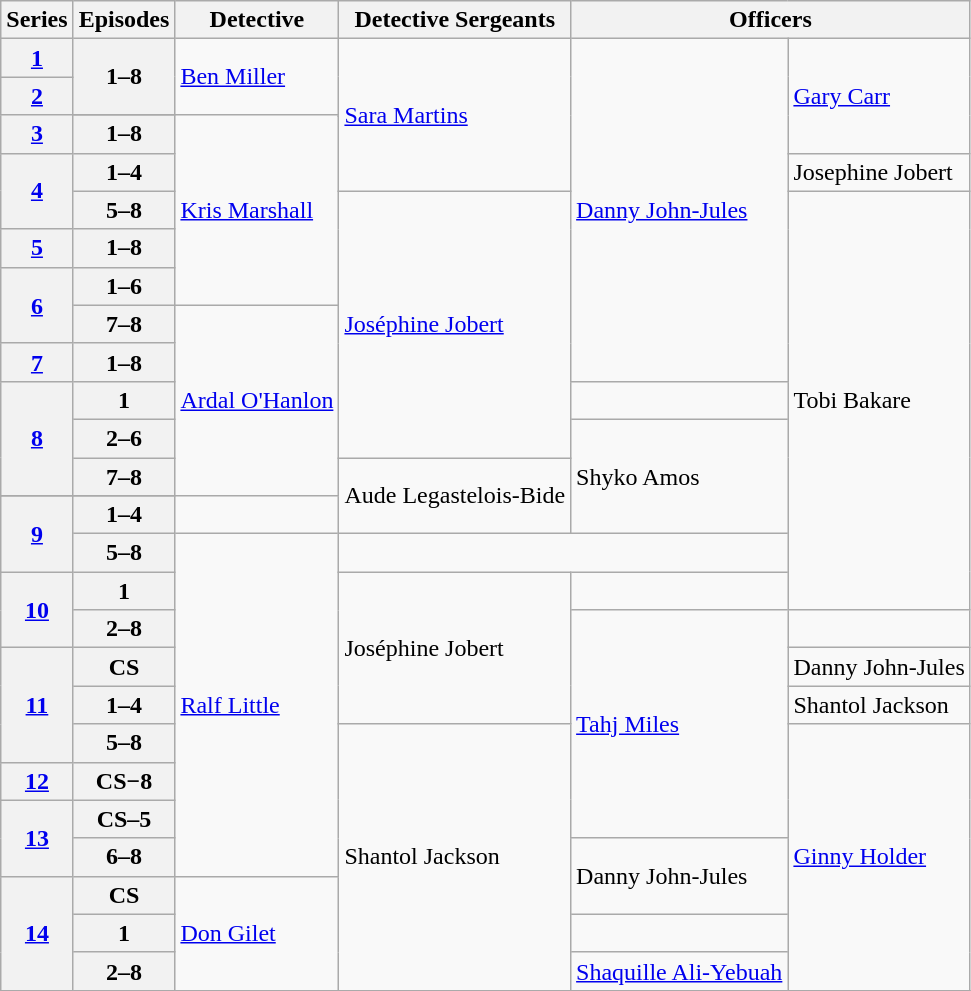<table class="wikitable">
<tr>
<th>Series</th>
<th>Episodes</th>
<th>Detective</th>
<th>Detective Sergeants</th>
<th colspan="2">Officers</th>
</tr>
<tr>
<th colspan="1"><a href='#'>1</a></th>
<th rowspan="2">1–8</th>
<td rowspan="3"><a href='#'>Ben Miller</a></td>
<td rowspan="5"><a href='#'>Sara Martins</a></td>
<td rowspan="10"><a href='#'>Danny John-Jules</a></td>
<td rowspan="4"><a href='#'>Gary Carr</a></td>
</tr>
<tr>
<th><a href='#'>2</a></th>
</tr>
<tr>
<th rowspan="2"><a href='#'>3</a></th>
</tr>
<tr>
<th>1–8</th>
<td rowspan="5"><a href='#'>Kris Marshall</a></td>
</tr>
<tr>
<th rowspan="2"><a href='#'>4</a></th>
<th>1–4</th>
<td>Josephine Jobert</td>
</tr>
<tr>
<th>5–8</th>
<td rowspan="7"><a href='#'>Joséphine Jobert</a></td>
<td rowspan="12">Tobi Bakare</td>
</tr>
<tr>
<th><a href='#'>5</a></th>
<th>1–8</th>
</tr>
<tr>
<th rowspan="2"><a href='#'>6</a></th>
<th>1–6</th>
</tr>
<tr>
<th>7–8</th>
<td rowspan="6"><a href='#'>Ardal O'Hanlon</a></td>
</tr>
<tr>
<th><a href='#'>7</a></th>
<th>1–8</th>
</tr>
<tr>
<th rowspan="3"><a href='#'>8</a></th>
<th>1</th>
<td></td>
</tr>
<tr>
<th>2–6</th>
<td rowspan="4">Shyko Amos</td>
</tr>
<tr>
<th>7–8</th>
<td rowspan="3">Aude Legastelois-Bide</td>
</tr>
<tr>
</tr>
<tr>
<th rowspan="2"><a href='#'>9</a></th>
<th>1–4</th>
</tr>
<tr>
<th>5–8</th>
<td rowspan="9"><a href='#'>Ralf Little</a></td>
</tr>
<tr>
<th rowspan="2"><a href='#'>10</a></th>
<th>1</th>
<td rowspan="4">Joséphine Jobert</td>
<td></td>
</tr>
<tr>
<th>2–8</th>
<td rowspan="6"><a href='#'>Tahj Miles</a></td>
</tr>
<tr>
<th rowspan="3"><a href='#'>11</a></th>
<th>CS</th>
<td rowspan="1">Danny John-Jules</td>
</tr>
<tr>
<th>1–4</th>
<td rowspan="1">Shantol Jackson</td>
</tr>
<tr>
<th>5–8</th>
<td rowspan="7">Shantol Jackson</td>
<td rowspan="7"><a href='#'>Ginny Holder</a></td>
</tr>
<tr>
<th rowspan="1"><a href='#'>12</a></th>
<th>CS−8</th>
</tr>
<tr>
<th rowspan="2"><a href='#'>13</a></th>
<th>CS–5</th>
</tr>
<tr>
<th>6–8</th>
<td rowspan="2">Danny John-Jules</td>
</tr>
<tr>
<th rowspan="3"><a href='#'>14</a></th>
<th>CS</th>
<td rowspan="3"><a href='#'>Don Gilet</a></td>
</tr>
<tr>
<th>1</th>
<td></td>
</tr>
<tr>
<th>2–8</th>
<td><a href='#'>Shaquille Ali-Yebuah</a></td>
</tr>
<tr>
</tr>
</table>
